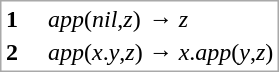<table style="border: 1px solid darkgray;">
<tr border="0">
<td><strong>1</strong></td>
<td><em>app</em>(<em>nil</em>,<em>z</em>)</td>
<td>→ <em>z</em></td>
</tr>
<tr>
<td><strong>2</strong>    </td>
<td><em>app</em>(<em>x</em>.<em>y</em>,<em>z</em>)</td>
<td>→ <em>x</em>.<em>app</em>(<em>y</em>,<em>z</em>)</td>
</tr>
</table>
